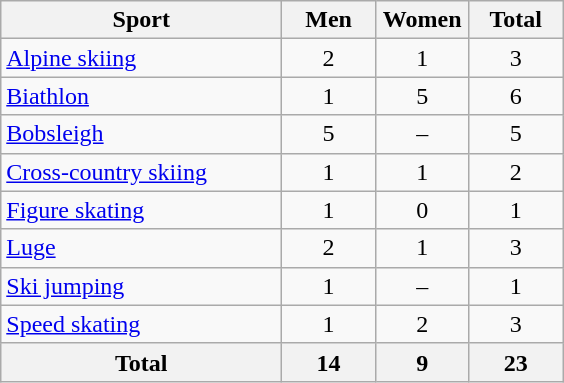<table class="wikitable sortable" style="text-align:center;">
<tr>
<th width=180>Sport</th>
<th width=55>Men</th>
<th width=55>Women</th>
<th width=55>Total</th>
</tr>
<tr>
<td align=left><a href='#'>Alpine skiing</a></td>
<td>2</td>
<td>1</td>
<td>3</td>
</tr>
<tr>
<td align=left><a href='#'>Biathlon</a></td>
<td>1</td>
<td>5</td>
<td>6</td>
</tr>
<tr>
<td align=left><a href='#'>Bobsleigh</a></td>
<td>5</td>
<td>–</td>
<td>5</td>
</tr>
<tr>
<td align=left><a href='#'>Cross-country skiing</a></td>
<td>1</td>
<td>1</td>
<td>2</td>
</tr>
<tr>
<td align=left><a href='#'>Figure skating</a></td>
<td>1</td>
<td>0</td>
<td>1</td>
</tr>
<tr>
<td align=left><a href='#'>Luge</a></td>
<td>2</td>
<td>1</td>
<td>3</td>
</tr>
<tr>
<td align=left><a href='#'>Ski jumping</a></td>
<td>1</td>
<td>–</td>
<td>1</td>
</tr>
<tr>
<td align=left><a href='#'>Speed skating</a></td>
<td>1</td>
<td>2</td>
<td>3</td>
</tr>
<tr>
<th>Total</th>
<th>14</th>
<th>9</th>
<th>23</th>
</tr>
</table>
